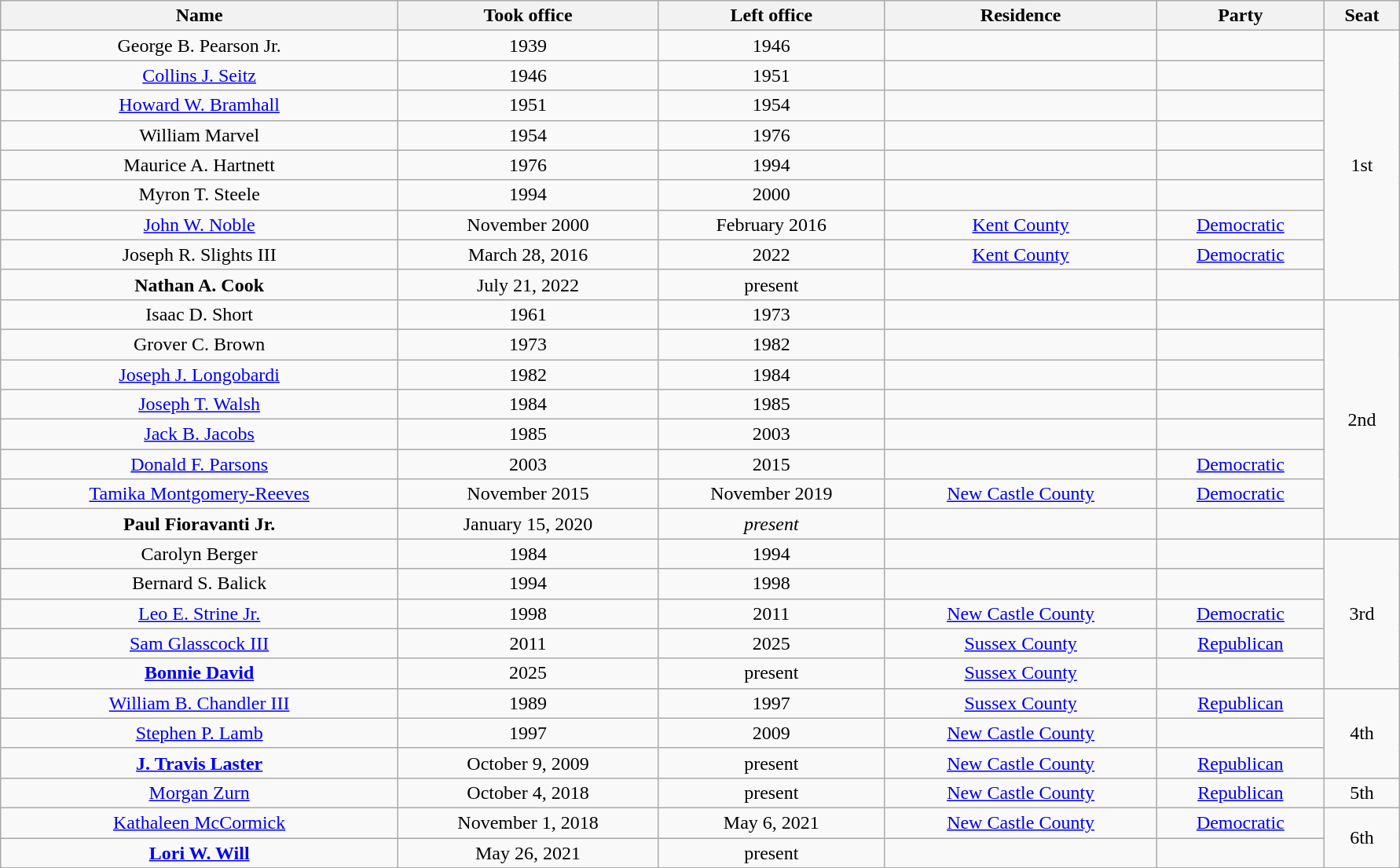<table class="wikitable" style="text-align:center; width:94%; margin:auto;">
<tr>
<th>Name</th>
<th>Took office</th>
<th>Left office</th>
<th>Residence</th>
<th>Party</th>
<th>Seat</th>
</tr>
<tr>
<td>George B. Pearson Jr.</td>
<td>1939</td>
<td>1946</td>
<td></td>
<td></td>
<td rowspan=9>1st</td>
</tr>
<tr>
<td><a href='#'>Collins J. Seitz</a></td>
<td>1946</td>
<td>1951</td>
<td></td>
<td></td>
</tr>
<tr>
<td><a href='#'>Howard W. Bramhall</a></td>
<td>1951</td>
<td>1954</td>
<td></td>
<td></td>
</tr>
<tr>
<td>William Marvel</td>
<td>1954</td>
<td>1976</td>
<td></td>
<td></td>
</tr>
<tr>
<td>Maurice A. Hartnett</td>
<td>1976</td>
<td>1994</td>
<td></td>
<td></td>
</tr>
<tr>
<td>Myron T. Steele</td>
<td>1994</td>
<td>2000</td>
<td></td>
<td></td>
</tr>
<tr>
<td><a href='#'>John W. Noble</a></td>
<td>November 2000</td>
<td>February 2016</td>
<td><a href='#'>Kent County</a></td>
<td><a href='#'>Democratic</a></td>
</tr>
<tr>
<td>Joseph R. Slights III</td>
<td>March 28, 2016</td>
<td>2022</td>
<td><a href='#'>Kent County</a></td>
<td><a href='#'>Democratic</a></td>
</tr>
<tr>
<td><strong>Nathan A. Cook</strong></td>
<td>July 21, 2022</td>
<td>present</td>
<td></td>
</tr>
<tr>
<td>Isaac D. Short</td>
<td>1961</td>
<td>1973</td>
<td></td>
<td></td>
<td rowspan=8>2nd</td>
</tr>
<tr>
<td>Grover C. Brown</td>
<td>1973</td>
<td>1982</td>
<td></td>
<td></td>
</tr>
<tr>
<td><a href='#'>Joseph J. Longobardi</a></td>
<td>1982</td>
<td>1984</td>
<td></td>
<td></td>
</tr>
<tr>
<td><a href='#'>Joseph T. Walsh</a></td>
<td>1984</td>
<td>1985</td>
<td></td>
<td></td>
</tr>
<tr>
<td><a href='#'>Jack B. Jacobs</a></td>
<td>1985</td>
<td>2003</td>
<td></td>
<td></td>
</tr>
<tr>
<td><a href='#'>Donald F. Parsons</a></td>
<td>2003</td>
<td>2015</td>
<td></td>
<td><a href='#'>Democratic</a></td>
</tr>
<tr>
<td><a href='#'>Tamika Montgomery-Reeves</a></td>
<td>November 2015</td>
<td>November 2019</td>
<td><a href='#'>New Castle County</a></td>
<td><a href='#'>Democratic</a></td>
</tr>
<tr>
<td><strong>Paul Fioravanti Jr.</strong></td>
<td>January 15, 2020</td>
<td><em>present</em></td>
<td></td>
<td></td>
</tr>
<tr>
<td>Carolyn Berger</td>
<td>1984</td>
<td>1994</td>
<td></td>
<td></td>
<td rowspan=5>3rd</td>
</tr>
<tr>
<td>Bernard S. Balick</td>
<td>1994</td>
<td>1998</td>
<td></td>
<td></td>
</tr>
<tr>
<td><a href='#'>Leo E. Strine Jr.</a></td>
<td>1998</td>
<td>2011</td>
<td><a href='#'>New Castle County</a></td>
<td><a href='#'>Democratic</a></td>
</tr>
<tr>
<td><a href='#'>Sam Glasscock III</a></td>
<td>2011</td>
<td>2025</td>
<td><a href='#'>Sussex County</a></td>
<td><a href='#'>Republican</a></td>
</tr>
<tr>
<td><strong><a href='#'>Bonnie David</a></strong></td>
<td>2025</td>
<td>present</td>
<td><a href='#'>Sussex County</a></td>
<td></td>
</tr>
<tr>
<td><a href='#'>William B. Chandler III</a></td>
<td>1989</td>
<td>1997</td>
<td><a href='#'>Sussex County</a></td>
<td><a href='#'>Republican</a></td>
<td rowspan=3>4th</td>
</tr>
<tr>
<td><a href='#'>Stephen P. Lamb</a></td>
<td>1997</td>
<td>2009</td>
<td><a href='#'>New Castle County</a></td>
<td></td>
</tr>
<tr>
<td><strong><a href='#'>J. Travis Laster</a></strong></td>
<td>October 9, 2009</td>
<td>present</td>
<td><a href='#'>New Castle County</a></td>
<td><a href='#'>Republican</a></td>
</tr>
<tr>
<td><a href='#'>Morgan Zurn</a></td>
<td>October 4, 2018</td>
<td>present</td>
<td><a href='#'>New Castle County</a></td>
<td><a href='#'>Republican</a></td>
<td>5th</td>
</tr>
<tr>
<td><a href='#'>Kathaleen McCormick</a></td>
<td>November 1, 2018</td>
<td>May 6, 2021</td>
<td><a href='#'>New Castle County</a></td>
<td><a href='#'>Democratic</a></td>
<td rowspan=2>6th</td>
</tr>
<tr>
<td><strong><a href='#'>Lori W. Will</a></strong></td>
<td>May 26, 2021</td>
<td>present</td>
<td></td>
</tr>
</table>
